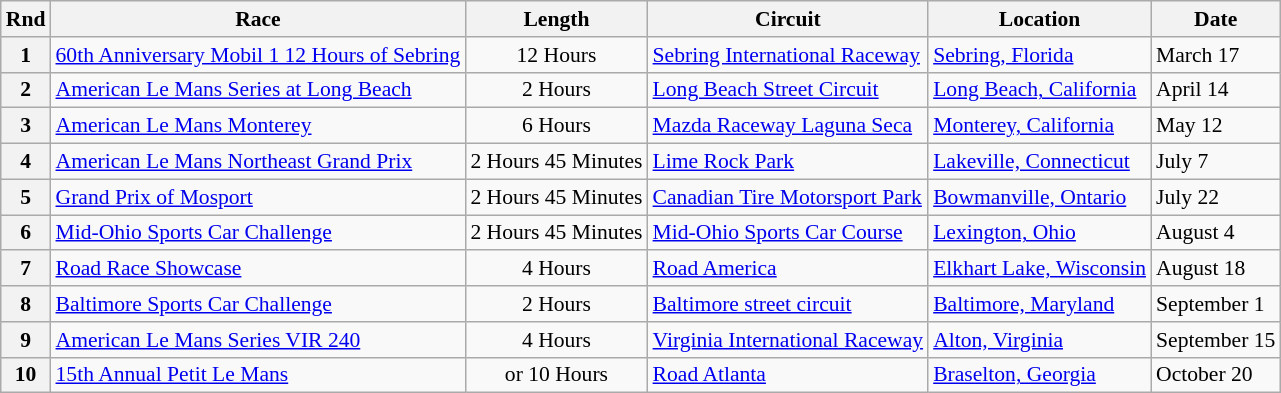<table class="wikitable" style="font-size: 90%;">
<tr>
<th>Rnd</th>
<th>Race</th>
<th>Length</th>
<th>Circuit</th>
<th>Location</th>
<th>Date</th>
</tr>
<tr>
<th>1</th>
<td><a href='#'>60th Anniversary Mobil 1 12 Hours of Sebring</a></td>
<td align="center">12 Hours</td>
<td><a href='#'>Sebring International Raceway</a></td>
<td><a href='#'>Sebring, Florida</a></td>
<td>March 17</td>
</tr>
<tr>
<th>2</th>
<td><a href='#'>American Le Mans Series at Long Beach</a></td>
<td align="center">2 Hours</td>
<td><a href='#'>Long Beach Street Circuit</a></td>
<td><a href='#'>Long Beach, California</a></td>
<td>April 14</td>
</tr>
<tr>
<th>3</th>
<td><a href='#'>American Le Mans Monterey</a></td>
<td align="center">6 Hours</td>
<td><a href='#'>Mazda Raceway Laguna Seca</a></td>
<td><a href='#'>Monterey, California</a></td>
<td>May 12</td>
</tr>
<tr>
<th>4</th>
<td><a href='#'>American Le Mans Northeast Grand Prix</a></td>
<td align="center">2 Hours 45 Minutes</td>
<td><a href='#'>Lime Rock Park</a></td>
<td><a href='#'>Lakeville, Connecticut</a></td>
<td>July 7</td>
</tr>
<tr>
<th>5</th>
<td><a href='#'>Grand Prix of Mosport</a></td>
<td align="center">2 Hours 45 Minutes</td>
<td><a href='#'>Canadian Tire Motorsport Park</a></td>
<td><a href='#'>Bowmanville, Ontario</a></td>
<td>July 22</td>
</tr>
<tr>
<th>6</th>
<td><a href='#'>Mid-Ohio Sports Car Challenge</a></td>
<td align="center">2 Hours 45 Minutes</td>
<td><a href='#'>Mid-Ohio Sports Car Course</a></td>
<td><a href='#'>Lexington, Ohio</a></td>
<td>August 4</td>
</tr>
<tr>
<th>7</th>
<td><a href='#'>Road Race Showcase</a></td>
<td align="center">4 Hours</td>
<td><a href='#'>Road America</a></td>
<td><a href='#'>Elkhart Lake, Wisconsin</a></td>
<td>August 18</td>
</tr>
<tr>
<th>8</th>
<td><a href='#'>Baltimore Sports Car Challenge</a></td>
<td align="center">2 Hours</td>
<td><a href='#'>Baltimore street circuit</a></td>
<td><a href='#'>Baltimore, Maryland</a></td>
<td>September 1</td>
</tr>
<tr>
<th>9</th>
<td><a href='#'>American Le Mans Series VIR 240</a></td>
<td align="center">4 Hours</td>
<td><a href='#'>Virginia International Raceway</a></td>
<td><a href='#'>Alton, Virginia</a></td>
<td>September 15</td>
</tr>
<tr>
<th>10</th>
<td><a href='#'>15th Annual Petit Le Mans</a></td>
<td align="center"> or 10 Hours</td>
<td><a href='#'>Road Atlanta</a></td>
<td><a href='#'>Braselton, Georgia</a></td>
<td>October 20</td>
</tr>
</table>
